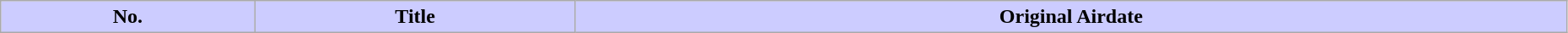<table class="wikitable" style="width:98%;">
<tr>
<th style="background: #CCF">No.</th>
<th style="background: #CCF">Title</th>
<th style="background: #CCF">Original Airdate<br>

















































</th>
</tr>
</table>
